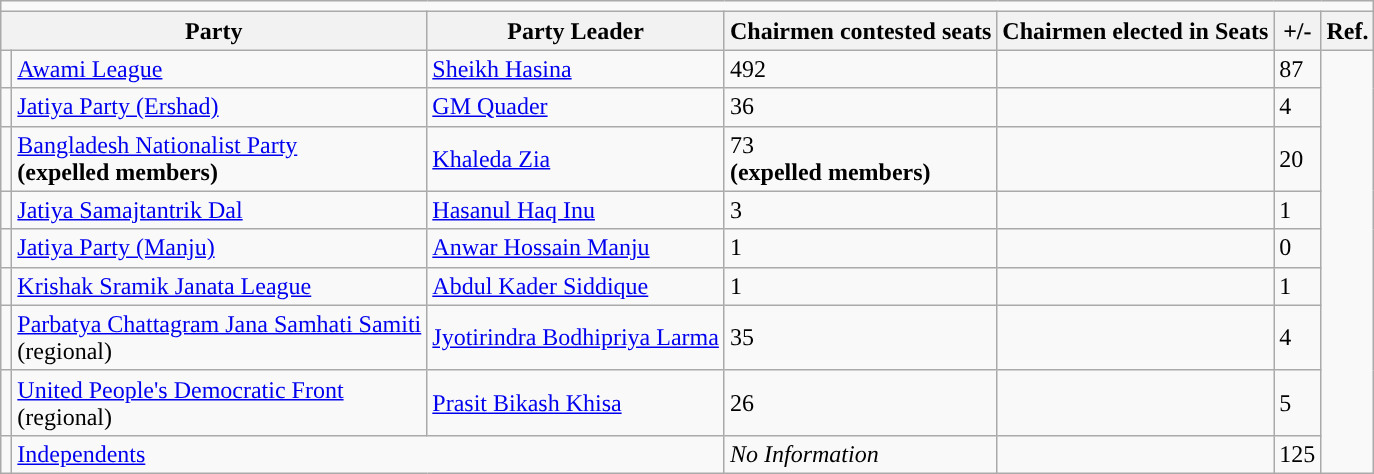<table class="wikitable">
<tr>
<td colspan="7"></td>
</tr>
<tr>
<th colspan="2">Party</th>
<th>Party Leader</th>
<th>Chairmen contested seats</th>
<th>Chairmen elected in Seats</th>
<th>+/-</th>
<th>Ref.</th>
</tr>
<tr>
<td></td>
<td><a href='#'>Awami League</a></td>
<td><a href='#'>Sheikh Hasina</a></td>
<td>492</td>
<td></td>
<td>87</td>
<td rowspan="9"></td>
</tr>
<tr>
<td></td>
<td><a href='#'>Jatiya Party (Ershad)</a></td>
<td><a href='#'>GM Quader</a></td>
<td>36</td>
<td></td>
<td>4</td>
</tr>
<tr>
<td></td>
<td><a href='#'>Bangladesh Nationalist Party</a><br><strong>(expelled members)</strong></td>
<td><a href='#'>Khaleda Zia</a></td>
<td>73<br><strong>(expelled members)</strong></td>
<td></td>
<td>20</td>
</tr>
<tr>
<td></td>
<td><a href='#'>Jatiya Samajtantrik Dal</a></td>
<td><a href='#'>Hasanul Haq Inu</a></td>
<td>3</td>
<td></td>
<td>1</td>
</tr>
<tr>
<td></td>
<td><a href='#'>Jatiya Party (Manju)</a></td>
<td><a href='#'>Anwar Hossain Manju</a></td>
<td>1</td>
<td></td>
<td>0</td>
</tr>
<tr>
<td></td>
<td><a href='#'>Krishak Sramik Janata League</a></td>
<td><a href='#'>Abdul Kader Siddique</a></td>
<td>1</td>
<td></td>
<td>1</td>
</tr>
<tr>
<td></td>
<td><a href='#'>Parbatya Chattagram Jana Samhati Samiti</a><br>(regional)</td>
<td><a href='#'>Jyotirindra Bodhipriya Larma</a></td>
<td>35</td>
<td></td>
<td>4</td>
</tr>
<tr>
<td></td>
<td><a href='#'>United People's Democratic Front</a><br>(regional)</td>
<td><a href='#'>Prasit Bikash Khisa</a></td>
<td>26</td>
<td></td>
<td>5</td>
</tr>
<tr>
<td></td>
<td colspan="2"><a href='#'>Independents</a></td>
<td><em>No Information</em></td>
<td></td>
<td>125</td>
</tr>
</table>
